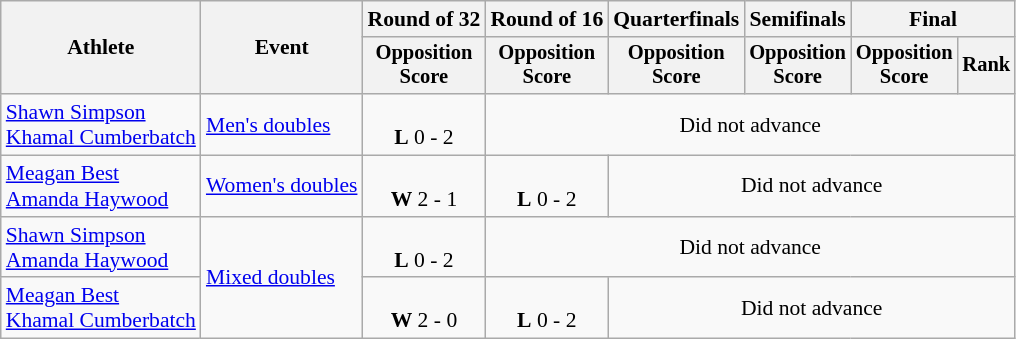<table class=wikitable style=font-size:90%;text-align:center>
<tr>
<th rowspan=2>Athlete</th>
<th rowspan=2>Event</th>
<th>Round of 32</th>
<th>Round of 16</th>
<th>Quarterfinals</th>
<th>Semifinals</th>
<th colspan=2>Final</th>
</tr>
<tr style=font-size:95%>
<th>Opposition<br>Score</th>
<th>Opposition<br>Score</th>
<th>Opposition<br>Score</th>
<th>Opposition<br>Score</th>
<th>Opposition<br>Score</th>
<th>Rank</th>
</tr>
<tr>
<td align=left><a href='#'>Shawn Simpson</a> <br> <a href='#'>Khamal Cumberbatch</a></td>
<td align=left><a href='#'>Men's doubles</a></td>
<td><br><strong>L</strong> 0 - 2</td>
<td colspan=5>Did not advance</td>
</tr>
<tr>
<td align=left><a href='#'>Meagan Best</a> <br> <a href='#'>Amanda Haywood</a></td>
<td align=left><a href='#'>Women's doubles</a></td>
<td><br><strong>W</strong> 2 - 1</td>
<td><br><strong>L</strong> 0 - 2</td>
<td colspan=4>Did not advance</td>
</tr>
<tr>
<td align=left><a href='#'>Shawn Simpson</a> <br> <a href='#'>Amanda Haywood</a></td>
<td align=left rowspan=2><a href='#'>Mixed doubles</a></td>
<td><br><strong>L</strong> 0 - 2</td>
<td colspan=5>Did not advance</td>
</tr>
<tr>
<td align=left><a href='#'>Meagan Best</a> <br> <a href='#'>Khamal Cumberbatch</a></td>
<td><br><strong>W</strong> 2 - 0</td>
<td><br><strong>L</strong> 0 - 2</td>
<td colspan=4>Did not advance</td>
</tr>
</table>
